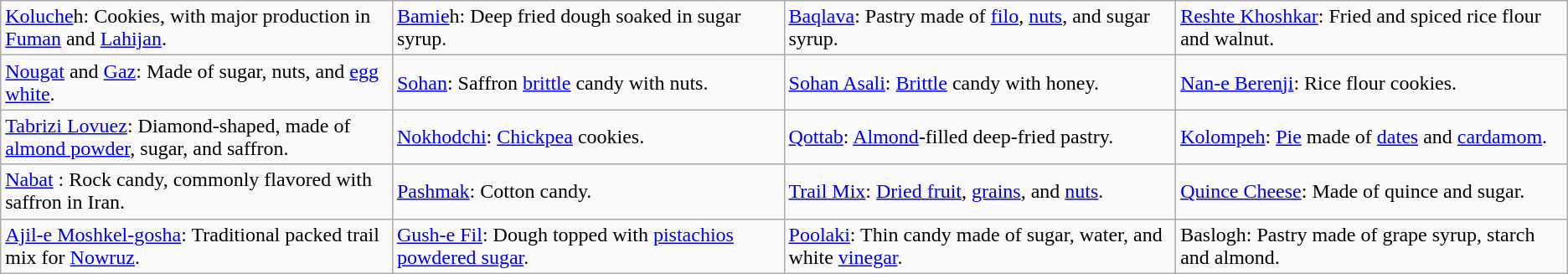<table class="wikitable">
<tr>
<td style="width: 20%;"><a href='#'>Koluche</a>h: Cookies, with major production in <a href='#'>Fuman</a> and <a href='#'>Lahijan</a>.</td>
<td style="width: 20%;"><a href='#'>Bamie</a>h: Deep fried dough soaked in sugar syrup.</td>
<td style="width: 20%;"><a href='#'>Baqlava</a>: Pastry made of <a href='#'>filo</a>, <a href='#'>nuts</a>, and sugar syrup.</td>
<td style="width: 20%;"><a href='#'>Reshte Khoshkar</a>: Fried and spiced rice flour and walnut.</td>
</tr>
<tr>
<td><a href='#'>Nougat</a> and <a href='#'>Gaz</a>: Made of sugar, nuts, and <a href='#'>egg white</a>.</td>
<td><a href='#'>Sohan</a>: Saffron <a href='#'>brittle</a> candy with nuts.</td>
<td><a href='#'>Sohan Asali</a>: <a href='#'>Brittle</a> candy with honey.</td>
<td><a href='#'>Nan-e Berenji</a>: Rice flour cookies.</td>
</tr>
<tr>
<td><a href='#'>Tabrizi Lovuez</a>: Diamond-shaped, made of <a href='#'>almond powder</a>, sugar, and saffron.</td>
<td><a href='#'>Nokhodchi</a>: <a href='#'>Chickpea</a> cookies.</td>
<td><a href='#'>Qottab</a>: <a href='#'>Almond</a>-filled deep-fried pastry.</td>
<td><a href='#'>Kolompeh</a>: <a href='#'>Pie</a> made of <a href='#'>dates</a> and <a href='#'>cardamom</a>.</td>
</tr>
<tr>
<td><a href='#'>Nabat</a> : Rock candy, commonly flavored with saffron in Iran.</td>
<td><a href='#'>Pashmak</a>: Cotton candy.</td>
<td><a href='#'>Trail Mix</a>: <a href='#'>Dried fruit</a>, <a href='#'>grains</a>, and <a href='#'>nuts</a>.</td>
<td><a href='#'>Quince Cheese</a>: Made of quince and sugar.</td>
</tr>
<tr>
<td><a href='#'>Ajil-e Moshkel-gosha</a>: Traditional packed trail mix for <a href='#'>Nowruz</a>.</td>
<td><a href='#'>Gush-e Fil</a>: Dough topped with <a href='#'>pistachios</a> <a href='#'>powdered sugar</a>.</td>
<td><a href='#'>Poolaki</a>: Thin candy made of sugar, water, and white <a href='#'>vinegar</a>.</td>
<td>Baslogh: Pastry made of grape syrup, starch and almond.</td>
</tr>
</table>
